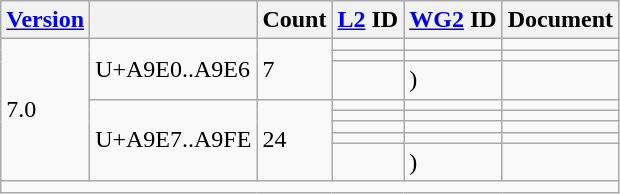<table class="wikitable sticky-header">
<tr>
<th><a href='#'>Version</a></th>
<th></th>
<th>Count</th>
<th><a href='#'>L2</a> ID</th>
<th><a href='#'>WG2</a> ID</th>
<th>Document</th>
</tr>
<tr>
<td rowspan="8">7.0</td>
<td rowspan="3">U+A9E0..A9E6</td>
<td rowspan="3">7</td>
<td></td>
<td></td>
<td></td>
</tr>
<tr>
<td></td>
<td></td>
<td></td>
</tr>
<tr>
<td></td>
<td> )</td>
<td></td>
</tr>
<tr>
<td rowspan="5">U+A9E7..A9FE</td>
<td rowspan="5">24</td>
<td></td>
<td></td>
<td></td>
</tr>
<tr>
<td></td>
<td></td>
<td></td>
</tr>
<tr>
<td></td>
<td></td>
<td></td>
</tr>
<tr>
<td></td>
<td></td>
<td></td>
</tr>
<tr>
<td></td>
<td> )</td>
<td></td>
</tr>
<tr class="sortbottom">
<td colspan="6"></td>
</tr>
</table>
